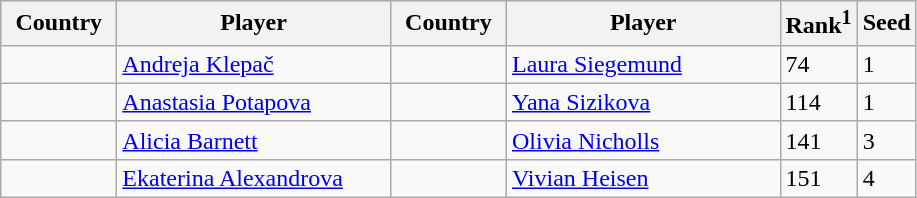<table class="sortable wikitable">
<tr>
<th width="70">Country</th>
<th width="175">Player</th>
<th width="70">Country</th>
<th width="175">Player</th>
<th>Rank<sup>1</sup></th>
<th>Seed</th>
</tr>
<tr>
<td></td>
<td><a href='#'>Andreja Klepač</a></td>
<td></td>
<td><a href='#'>Laura Siegemund</a></td>
<td>74</td>
<td>1</td>
</tr>
<tr>
<td></td>
<td><a href='#'>Anastasia Potapova</a></td>
<td></td>
<td><a href='#'>Yana Sizikova</a></td>
<td>114</td>
<td>1</td>
</tr>
<tr>
<td></td>
<td><a href='#'>Alicia Barnett</a></td>
<td></td>
<td><a href='#'>Olivia Nicholls</a></td>
<td>141</td>
<td>3</td>
</tr>
<tr>
<td></td>
<td><a href='#'>Ekaterina Alexandrova</a></td>
<td></td>
<td><a href='#'>Vivian Heisen</a></td>
<td>151</td>
<td>4</td>
</tr>
</table>
